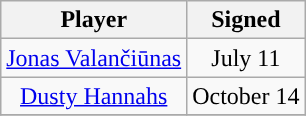<table class="wikitable sortable sortable" style="text-align: center">
<tr>
<th>Player</th>
<th>Signed</th>
</tr>
<tr>
<td><a href='#'>Jonas Valančiūnas</a></td>
<td>July 11</td>
</tr>
<tr>
<td><a href='#'>Dusty Hannahs</a></td>
<td>October 14</td>
</tr>
<tr>
</tr>
</table>
